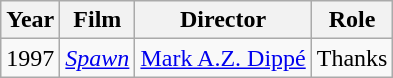<table class="wikitable">
<tr>
<th>Year</th>
<th>Film</th>
<th>Director</th>
<th>Role</th>
</tr>
<tr>
<td>1997</td>
<td><em><a href='#'>Spawn</a></em></td>
<td><a href='#'>Mark A.Z. Dippé</a></td>
<td>Thanks</td>
</tr>
</table>
